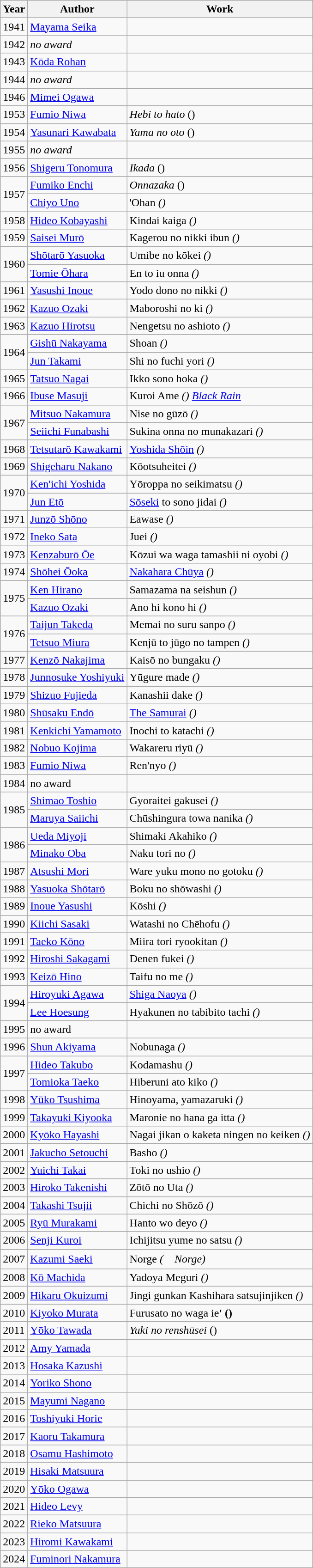<table class="wikitable sortable zebra">
<tr>
<th>Year</th>
<th>Author</th>
<th>Work</th>
</tr>
<tr>
<td>1941</td>
<td><a href='#'>Mayama Seika</a></td>
<td></td>
</tr>
<tr>
<td>1942</td>
<td><em>no award</em></td>
<td></td>
</tr>
<tr>
<td>1943</td>
<td><a href='#'>Kōda Rohan</a></td>
<td></td>
</tr>
<tr>
<td>1944</td>
<td><em>no award</em></td>
<td></td>
</tr>
<tr>
<td>1946</td>
<td><a href='#'>Mimei Ogawa</a></td>
<td></td>
</tr>
<tr>
<td>1953</td>
<td><a href='#'>Fumio Niwa</a></td>
<td><em>Hebi to hato</em> ()</td>
</tr>
<tr>
<td>1954</td>
<td><a href='#'>Yasunari Kawabata</a></td>
<td><em>Yama no oto</em> ()</td>
</tr>
<tr>
<td>1955</td>
<td><em>no award</em></td>
<td></td>
</tr>
<tr>
<td>1956</td>
<td><a href='#'>Shigeru Tonomura</a></td>
<td><em>Ikada</em> ()</td>
</tr>
<tr>
<td rowspan="2">1957</td>
<td><a href='#'>Fumiko Enchi</a></td>
<td><em>Onnazaka</em> ()</td>
</tr>
<tr>
<td><a href='#'>Chiyo Uno</a></td>
<td>'Ohan<em> ()</td>
</tr>
<tr>
<td>1958</td>
<td><a href='#'>Hideo Kobayashi</a></td>
<td></em>Kindai kaiga<em> ()</td>
</tr>
<tr>
<td>1959</td>
<td><a href='#'>Saisei Murō</a></td>
<td></em>Kagerou no nikki ibun<em> ()</td>
</tr>
<tr>
<td rowspan="2">1960</td>
<td><a href='#'>Shōtarō Yasuoka</a></td>
<td></em>Umibe no kōkei<em> ()</td>
</tr>
<tr>
<td><a href='#'>Tomie Ōhara</a></td>
<td></em>En to iu onna<em> ()</td>
</tr>
<tr>
<td>1961</td>
<td><a href='#'>Yasushi Inoue</a></td>
<td></em>Yodo dono no nikki<em> ()</td>
</tr>
<tr>
<td>1962</td>
<td><a href='#'>Kazuo Ozaki</a></td>
<td></em>Maboroshi no ki<em> ()</td>
</tr>
<tr>
<td>1963</td>
<td><a href='#'>Kazuo Hirotsu</a></td>
<td></em>Nengetsu no ashioto<em> ()</td>
</tr>
<tr>
<td rowspan="2">1964</td>
<td><a href='#'>Gishū Nakayama</a></td>
<td></em>Shoan<em> ()</td>
</tr>
<tr>
<td><a href='#'>Jun Takami</a></td>
<td></em>Shi no fuchi yori<em> ()</td>
</tr>
<tr>
<td>1965</td>
<td><a href='#'>Tatsuo Nagai</a></td>
<td></em>Ikko sono hoka<em> ()</td>
</tr>
<tr>
<td>1966</td>
<td><a href='#'>Ibuse Masuji</a></td>
<td></em>Kuroi Ame<em> () <a href='#'>Black Rain</a></td>
</tr>
<tr>
<td rowspan="2">1967</td>
<td><a href='#'>Mitsuo Nakamura</a></td>
<td></em>Nise no gūzō<em> ()</td>
</tr>
<tr>
<td><a href='#'>Seiichi Funabashi</a></td>
<td></em>Sukina onna no munakazari<em> ()</td>
</tr>
<tr>
<td>1968</td>
<td><a href='#'>Tetsutarō Kawakami</a></td>
<td></em><a href='#'>Yoshida Shōin</a><em> ()</td>
</tr>
<tr>
<td>1969</td>
<td><a href='#'>Shigeharu Nakano</a></td>
<td></em>Kōotsuheitei<em> ()</td>
</tr>
<tr>
<td rowspan="2">1970</td>
<td><a href='#'>Ken'ichi Yoshida</a></td>
<td></em>Yōroppa no seikimatsu<em> ()</td>
</tr>
<tr>
<td><a href='#'>Jun Etō</a></td>
<td></em><a href='#'>Sōseki</a> to sono jidai<em> ()</td>
</tr>
<tr>
<td>1971</td>
<td><a href='#'>Junzō Shōno</a></td>
<td></em>Eawase<em> ()</td>
</tr>
<tr>
<td>1972</td>
<td><a href='#'>Ineko Sata</a></td>
<td></em>Juei<em> ()</td>
</tr>
<tr>
<td>1973</td>
<td><a href='#'>Kenzaburō Ōe</a></td>
<td></em>Kōzui wa waga tamashii ni oyobi<em> ()</td>
</tr>
<tr>
<td>1974</td>
<td><a href='#'>Shōhei Ōoka</a></td>
<td></em><a href='#'>Nakahara Chūya</a><em> ()</td>
</tr>
<tr>
<td rowspan="2">1975</td>
<td><a href='#'>Ken Hirano</a></td>
<td></em>Samazama na seishun<em> ()</td>
</tr>
<tr>
<td><a href='#'>Kazuo Ozaki</a></td>
<td></em>Ano hi kono hi<em> ()</td>
</tr>
<tr>
<td rowspan="2">1976</td>
<td><a href='#'>Taijun Takeda</a></td>
<td></em>Memai no suru sanpo<em> ()</td>
</tr>
<tr>
<td><a href='#'>Tetsuo Miura</a></td>
<td></em>Kenjū to jūgo no tampen<em> ()</td>
</tr>
<tr>
<td>1977</td>
<td><a href='#'>Kenzō Nakajima</a></td>
<td></em>Kaisō no bungaku<em> ()</td>
</tr>
<tr>
<td>1978</td>
<td><a href='#'>Junnosuke Yoshiyuki</a></td>
<td></em>Yūgure made<em> ()</td>
</tr>
<tr>
<td>1979</td>
<td><a href='#'>Shizuo Fujieda</a></td>
<td></em>Kanashii dake<em> ()</td>
</tr>
<tr>
<td>1980</td>
<td><a href='#'>Shūsaku Endō</a></td>
<td></em><a href='#'>The Samurai</a><em> ()</td>
</tr>
<tr>
<td>1981</td>
<td><a href='#'>Kenkichi Yamamoto</a></td>
<td></em>Inochi to katachi<em> ()</td>
</tr>
<tr>
<td>1982</td>
<td><a href='#'>Nobuo Kojima</a></td>
<td></em>Wakareru riyū<em> ()</td>
</tr>
<tr>
<td>1983</td>
<td><a href='#'>Fumio Niwa</a></td>
<td></em>Ren'nyo<em> ()</td>
</tr>
<tr>
<td>1984</td>
<td></em>no award<em></td>
<td></td>
</tr>
<tr>
<td rowspan="2">1985</td>
<td><a href='#'>Shimao Toshio</a></td>
<td></em>Gyoraitei gakusei<em> ()</td>
</tr>
<tr>
<td><a href='#'>Maruya Saiichi</a></td>
<td></em>Chūshingura towa nanika<em> ()</td>
</tr>
<tr>
<td rowspan="2">1986</td>
<td><a href='#'>Ueda Miyoji</a></td>
<td></em>Shimaki Akahiko<em> ()</td>
</tr>
<tr>
<td><a href='#'>Minako Oba</a></td>
<td></em>Naku tori no<em> ()</td>
</tr>
<tr>
<td>1987</td>
<td><a href='#'>Atsushi Mori</a></td>
<td></em>Ware yuku mono no gotoku<em> ()</td>
</tr>
<tr>
<td>1988</td>
<td><a href='#'>Yasuoka Shōtarō</a></td>
<td></em>Boku no shōwashi<em> ()</td>
</tr>
<tr>
<td>1989</td>
<td><a href='#'>Inoue Yasushi</a></td>
<td></em>Kōshi<em> ()</td>
</tr>
<tr>
<td>1990</td>
<td><a href='#'>Kiichi Sasaki</a></td>
<td></em>Watashi no Chēhofu<em> ()</td>
</tr>
<tr>
<td>1991</td>
<td><a href='#'>Taeko Kōno</a></td>
<td></em>Miira tori ryookitan<em> ()</td>
</tr>
<tr>
<td>1992</td>
<td><a href='#'>Hiroshi Sakagami</a></td>
<td></em>Denen fukei<em> ()</td>
</tr>
<tr>
<td>1993</td>
<td><a href='#'>Keizō Hino</a></td>
<td></em>Taifu no me<em> ()</td>
</tr>
<tr>
<td rowspan="2">1994</td>
<td><a href='#'>Hiroyuki Agawa</a></td>
<td></em><a href='#'>Shiga Naoya</a><em> ()</td>
</tr>
<tr>
<td><a href='#'>Lee Hoesung</a></td>
<td></em>Hyakunen no tabibito tachi<em> ()</td>
</tr>
<tr>
<td>1995</td>
<td></em>no award<em></td>
<td></td>
</tr>
<tr>
<td>1996</td>
<td><a href='#'>Shun Akiyama</a></td>
<td></em>Nobunaga<em> ()</td>
</tr>
<tr>
<td rowspan="2">1997</td>
<td><a href='#'>Hideo Takubo</a></td>
<td></em>Kodamashu<em> ()</td>
</tr>
<tr>
<td><a href='#'>Tomioka Taeko</a></td>
<td></em>Hiberuni ato kiko<em> ()</td>
</tr>
<tr>
<td>1998</td>
<td><a href='#'>Yūko Tsushima</a></td>
<td></em>Hinoyama, yamazaruki<em> ()</td>
</tr>
<tr>
<td>1999</td>
<td><a href='#'>Takayuki Kiyooka</a></td>
<td></em>Maronie no hana ga itta<em> ()</td>
</tr>
<tr>
<td>2000</td>
<td><a href='#'>Kyōko Hayashi</a></td>
<td></em>Nagai jikan o kaketa ningen no keiken<em> ()</td>
</tr>
<tr>
<td>2001</td>
<td><a href='#'>Jakucho Setouchi</a></td>
<td></em>Basho<em> ()</td>
</tr>
<tr>
<td>2002</td>
<td><a href='#'>Yuichi Takai</a></td>
<td></em>Toki no ushio<em> ()</td>
</tr>
<tr>
<td>2003</td>
<td><a href='#'>Hiroko Takenishi</a></td>
<td></em>Zōtō no Uta<em> ()</td>
</tr>
<tr>
<td>2004</td>
<td><a href='#'>Takashi Tsujii</a></td>
<td></em>Chichi no Shōzō<em> ()</td>
</tr>
<tr>
<td>2005</td>
<td><a href='#'>Ryū Murakami</a></td>
<td></em>Hanto wo deyo<em> ()</td>
</tr>
<tr>
<td>2006</td>
<td><a href='#'>Senji Kuroi</a></td>
<td></em>Ichijitsu yume no satsu<em> ()</td>
</tr>
<tr>
<td>2007</td>
<td><a href='#'>Kazumi Saeki</a></td>
<td></em>Norge<em> (　Norge)</td>
</tr>
<tr>
<td>2008</td>
<td><a href='#'>Kō Machida</a></td>
<td></em>Yadoya Meguri<em> ()</td>
</tr>
<tr>
<td>2009</td>
<td><a href='#'>Hikaru Okuizumi</a></td>
<td></em>Jingi gunkan Kashihara satsujinjiken<em> ()</td>
</tr>
<tr>
<td>2010</td>
<td><a href='#'>Kiyoko Murata</a></td>
<td></em>Furusato no waga ie<strong>' ()</td>
</tr>
<tr>
<td>2011</td>
<td><a href='#'>Yōko Tawada</a></td>
<td><em>Yuki no renshūsei</em> ()</td>
</tr>
<tr>
<td>2012</td>
<td><a href='#'>Amy Yamada</a></td>
<td><em></em></td>
</tr>
<tr>
<td>2013</td>
<td><a href='#'>Hosaka Kazushi</a></td>
<td><em></em></td>
</tr>
<tr>
<td>2014</td>
<td><a href='#'>Yoriko Shono</a></td>
<td><em></em></td>
</tr>
<tr>
<td>2015</td>
<td><a href='#'>Mayumi Nagano</a></td>
<td><em></em></td>
</tr>
<tr>
<td>2016</td>
<td><a href='#'>Toshiyuki Horie</a></td>
<td><em></em></td>
</tr>
<tr>
<td>2017</td>
<td><a href='#'>Kaoru Takamura</a></td>
<td><em></em></td>
</tr>
<tr>
<td>2018</td>
<td><a href='#'>Osamu Hashimoto</a></td>
<td><em></em></td>
</tr>
<tr>
<td>2019</td>
<td><a href='#'>Hisaki Matsuura</a></td>
<td><em></em></td>
</tr>
<tr>
<td>2020</td>
<td><a href='#'>Yōko Ogawa</a></td>
<td><em></em></td>
</tr>
<tr>
<td>2021</td>
<td><a href='#'>Hideo Levy</a></td>
<td><em></em></td>
</tr>
<tr>
<td>2022</td>
<td><a href='#'>Rieko Matsuura</a></td>
<td><em></em></td>
</tr>
<tr>
<td>2023</td>
<td><a href='#'>Hiromi Kawakami</a></td>
<td><em></em></td>
</tr>
<tr>
<td>2024</td>
<td><a href='#'>Fuminori Nakamura</a></td>
<td><em></em></td>
</tr>
</table>
